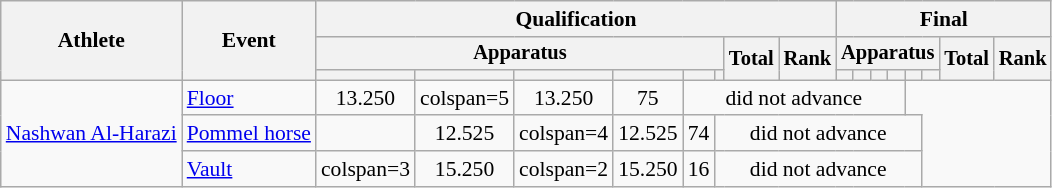<table class="wikitable" style="font-size:90%">
<tr>
<th rowspan=3>Athlete</th>
<th rowspan=3>Event</th>
<th colspan =8>Qualification</th>
<th colspan =8>Final</th>
</tr>
<tr style="font-size:95%">
<th colspan=6>Apparatus</th>
<th rowspan=2>Total</th>
<th rowspan=2>Rank</th>
<th colspan=6>Apparatus</th>
<th rowspan=2>Total</th>
<th rowspan=2>Rank</th>
</tr>
<tr style="font-size:95%">
<th></th>
<th></th>
<th></th>
<th></th>
<th></th>
<th></th>
<th></th>
<th></th>
<th></th>
<th></th>
<th></th>
<th></th>
</tr>
<tr align=center>
<td align=left rowspan=3><a href='#'>Nashwan Al-Harazi</a></td>
<td align=left><a href='#'>Floor</a></td>
<td>13.250</td>
<td>colspan=5 </td>
<td>13.250</td>
<td>75</td>
<td colspan=8>did not advance</td>
</tr>
<tr align=center>
<td align=left><a href='#'>Pommel horse</a></td>
<td></td>
<td>12.525</td>
<td>colspan=4 </td>
<td>12.525</td>
<td>74</td>
<td colspan=8>did not advance</td>
</tr>
<tr align=center>
<td align=left><a href='#'>Vault</a></td>
<td>colspan=3 </td>
<td>15.250</td>
<td>colspan=2 </td>
<td>15.250</td>
<td>16</td>
<td colspan=8>did not advance</td>
</tr>
</table>
